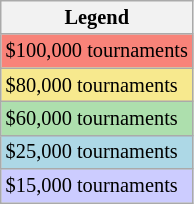<table class=wikitable style="font-size:85%">
<tr>
<th>Legend</th>
</tr>
<tr bgcolor=f88379>
<td>$100,000 tournaments</td>
</tr>
<tr bgcolor=f7e98e>
<td>$80,000 tournaments</td>
</tr>
<tr bgcolor=addfad>
<td>$60,000 tournaments</td>
</tr>
<tr bgcolor=lightblue>
<td>$25,000 tournaments</td>
</tr>
<tr bgcolor=ccccff>
<td>$15,000 tournaments</td>
</tr>
</table>
